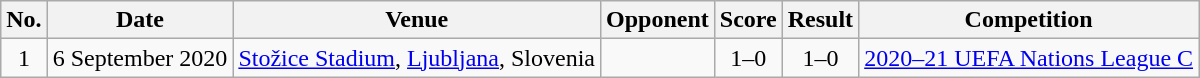<table class="wikitable sortable">
<tr>
<th scope="col">No.</th>
<th scope="col">Date</th>
<th scope="col">Venue</th>
<th scope="col">Opponent</th>
<th scope="col">Score</th>
<th scope="col">Result</th>
<th scope="col">Competition</th>
</tr>
<tr>
<td align="center">1</td>
<td>6 September 2020</td>
<td><a href='#'>Stožice Stadium</a>, <a href='#'>Ljubljana</a>, Slovenia</td>
<td></td>
<td align=center>1–0</td>
<td align=center>1–0</td>
<td><a href='#'>2020–21 UEFA Nations League C</a></td>
</tr>
</table>
